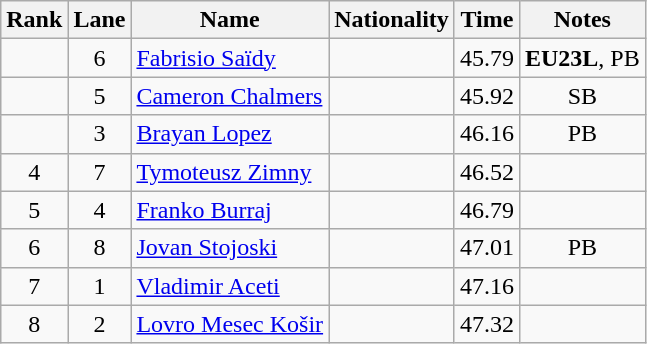<table class="wikitable sortable" style="text-align:center">
<tr>
<th>Rank</th>
<th>Lane</th>
<th>Name</th>
<th>Nationality</th>
<th>Time</th>
<th>Notes</th>
</tr>
<tr>
<td></td>
<td>6</td>
<td align=left><a href='#'>Fabrisio Saïdy</a></td>
<td align=left></td>
<td>45.79</td>
<td><strong>EU23L</strong>, PB</td>
</tr>
<tr>
<td></td>
<td>5</td>
<td align=left><a href='#'>Cameron Chalmers</a></td>
<td align=left></td>
<td>45.92</td>
<td>SB</td>
</tr>
<tr>
<td></td>
<td>3</td>
<td align=left><a href='#'>Brayan Lopez</a></td>
<td align=left></td>
<td>46.16</td>
<td>PB</td>
</tr>
<tr>
<td>4</td>
<td>7</td>
<td align=left><a href='#'>Tymoteusz Zimny</a></td>
<td align=left></td>
<td>46.52</td>
<td></td>
</tr>
<tr>
<td>5</td>
<td>4</td>
<td align=left><a href='#'>Franko Burraj</a></td>
<td align=left></td>
<td>46.79</td>
<td></td>
</tr>
<tr>
<td>6</td>
<td>8</td>
<td align=left><a href='#'>Jovan Stojoski</a></td>
<td align=left></td>
<td>47.01</td>
<td>PB</td>
</tr>
<tr>
<td>7</td>
<td>1</td>
<td align=left><a href='#'>Vladimir Aceti</a></td>
<td align=left></td>
<td>47.16</td>
<td></td>
</tr>
<tr>
<td>8</td>
<td>2</td>
<td align=left><a href='#'>Lovro Mesec Košir</a></td>
<td align=left></td>
<td>47.32</td>
<td></td>
</tr>
</table>
